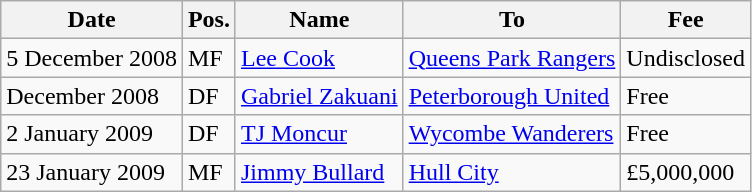<table class="wikitable">
<tr>
<th>Date</th>
<th>Pos.</th>
<th>Name</th>
<th>To</th>
<th>Fee</th>
</tr>
<tr>
<td>5 December 2008</td>
<td>MF</td>
<td> <a href='#'>Lee Cook</a></td>
<td><a href='#'>Queens Park Rangers</a></td>
<td>Undisclosed</td>
</tr>
<tr>
<td>December 2008</td>
<td>DF</td>
<td> <a href='#'>Gabriel Zakuani</a></td>
<td><a href='#'>Peterborough United</a></td>
<td>Free</td>
</tr>
<tr>
<td>2 January 2009</td>
<td>DF</td>
<td> <a href='#'>TJ Moncur</a></td>
<td><a href='#'>Wycombe Wanderers</a></td>
<td>Free</td>
</tr>
<tr>
<td>23 January 2009</td>
<td>MF</td>
<td> <a href='#'>Jimmy Bullard</a></td>
<td><a href='#'>Hull City</a></td>
<td>£5,000,000</td>
</tr>
</table>
